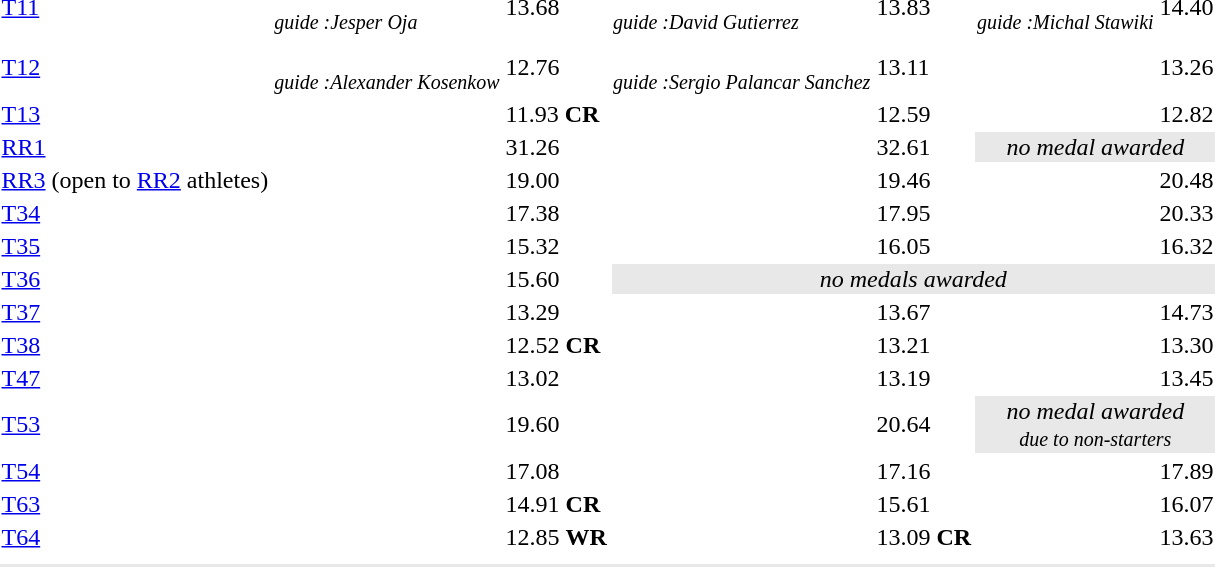<table>
<tr>
<td><a href='#'>T11</a></td>
<td><br><small><em>guide :Jesper Oja</em></small></td>
<td>13.68</td>
<td><br><small><em>guide :David Gutierrez</em></small></td>
<td>13.83</td>
<td><br><small><em>guide :Michal Stawiki</em></small></td>
<td>14.40</td>
</tr>
<tr>
<td><a href='#'>T12</a></td>
<td><br><small><em>guide :Alexander Kosenkow</em></small></td>
<td>12.76</td>
<td><br><small><em>guide :Sergio Palancar Sanchez</em></small></td>
<td>13.11</td>
<td></td>
<td>13.26</td>
</tr>
<tr>
<td><a href='#'>T13</a></td>
<td></td>
<td>11.93 <strong>CR</strong></td>
<td></td>
<td>12.59</td>
<td></td>
<td>12.82</td>
</tr>
<tr>
<td><a href='#'>RR1</a></td>
<td></td>
<td>31.26</td>
<td></td>
<td>32.61</td>
<td colspan=2 bgcolor=#e8e8e8 align="center"><em>no medal awarded</em></td>
</tr>
<tr>
<td><a href='#'>RR3</a> (open to <a href='#'>RR2</a> athletes)</td>
<td></td>
<td>19.00</td>
<td></td>
<td>19.46</td>
<td></td>
<td>20.48</td>
</tr>
<tr>
<td><a href='#'>T34</a></td>
<td></td>
<td>17.38</td>
<td></td>
<td>17.95</td>
<td></td>
<td>20.33</td>
</tr>
<tr>
<td><a href='#'>T35</a></td>
<td></td>
<td>15.32</td>
<td></td>
<td>16.05</td>
<td></td>
<td>16.32</td>
</tr>
<tr>
<td><a href='#'>T36</a></td>
<td></td>
<td>15.60</td>
<td colspan=4 align=center bgcolor=#e8e8e8><em>no medals awarded</em></td>
</tr>
<tr>
<td><a href='#'>T37</a></td>
<td></td>
<td>13.29</td>
<td></td>
<td>13.67</td>
<td></td>
<td>14.73</td>
</tr>
<tr>
<td><a href='#'>T38</a></td>
<td></td>
<td>12.52 <strong>CR</strong></td>
<td></td>
<td>13.21</td>
<td></td>
<td>13.30</td>
</tr>
<tr>
<td><a href='#'>T47</a></td>
<td></td>
<td>13.02</td>
<td></td>
<td>13.19</td>
<td></td>
<td>13.45</td>
</tr>
<tr>
<td><a href='#'>T53</a></td>
<td></td>
<td>19.60</td>
<td></td>
<td>20.64</td>
<td colspan=2 bgcolor=#e8e8e8 align=center><em>no medal awarded<br><small>due to non-starters</small></em></td>
</tr>
<tr>
<td><a href='#'>T54</a></td>
<td></td>
<td>17.08</td>
<td></td>
<td>17.16</td>
<td></td>
<td>17.89</td>
</tr>
<tr>
<td><a href='#'>T63</a></td>
<td></td>
<td>14.91 <strong>CR</strong></td>
<td></td>
<td>15.61</td>
<td></td>
<td>16.07</td>
</tr>
<tr>
<td><a href='#'>T64</a></td>
<td></td>
<td>12.85 <strong>WR</strong></td>
<td></td>
<td>13.09 <strong>CR</strong></td>
<td></td>
<td>13.63</td>
</tr>
<tr>
<td colspan=7></td>
</tr>
<tr>
</tr>
<tr bgcolor= e8e8e8>
<td colspan=7></td>
</tr>
</table>
